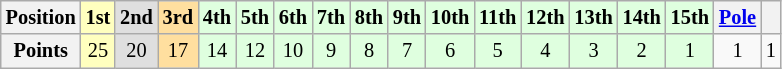<table class="wikitable" style="font-size: 85%;">
<tr>
<th>Position</th>
<td style="background-color:#ffffbf" align="center"><strong>1st</strong></td>
<td style="background-color:#dfdfdf" align="center"><strong>2nd</strong></td>
<td style="background-color:#ffdf9f" align="center"><strong>3rd</strong></td>
<td style="background-color:#dfffdf" align="center"><strong>4th</strong></td>
<td style="background-color:#dfffdf" align="center"><strong>5th</strong></td>
<td style="background-color:#dfffdf" align="center"><strong>6th</strong></td>
<td style="background-color:#dfffdf" align="center"><strong>7th</strong></td>
<td style="background-color:#dfffdf" align="center"><strong>8th</strong></td>
<td style="background-color:#dfffdf" align="center"><strong>9th</strong></td>
<td style="background-color:#dfffdf" align="center"><strong>10th</strong></td>
<td style="background-color:#dfffdf" align="center"><strong>11th</strong></td>
<td style="background-color:#dfffdf" align="center"><strong>12th</strong></td>
<td style="background-color:#dfffdf" align="center"><strong>13th</strong></td>
<td style="background-color:#dfffdf" align="center"><strong>14th</strong></td>
<td style="background-color:#dfffdf" align="center"><strong>15th</strong></td>
<th align="center"><a href='#'>Pole</a></th>
<th align="center"><a href='#'></a></th>
</tr>
<tr>
<th>Points</th>
<td style="background-color:#ffffbf" align="center">25</td>
<td style="background-color:#dfdfdf" align="center">20</td>
<td style="background-color:#ffdf9f" align="center">17</td>
<td style="background-color:#dfffdf" align="center">14</td>
<td style="background-color:#dfffdf" align="center">12</td>
<td style="background-color:#dfffdf" align="center">10</td>
<td style="background-color:#dfffdf" align="center">9</td>
<td style="background-color:#dfffdf" align="center">8</td>
<td style="background-color:#dfffdf" align="center">7</td>
<td style="background-color:#dfffdf" align="center">6</td>
<td style="background-color:#dfffdf" align="center">5</td>
<td style="background-color:#dfffdf" align="center">4</td>
<td style="background-color:#dfffdf" align="center">3</td>
<td style="background-color:#dfffdf" align="center">2</td>
<td style="background-color:#dfffdf" align="center">1</td>
<td align="center">1</td>
<td align="center">1</td>
</tr>
</table>
